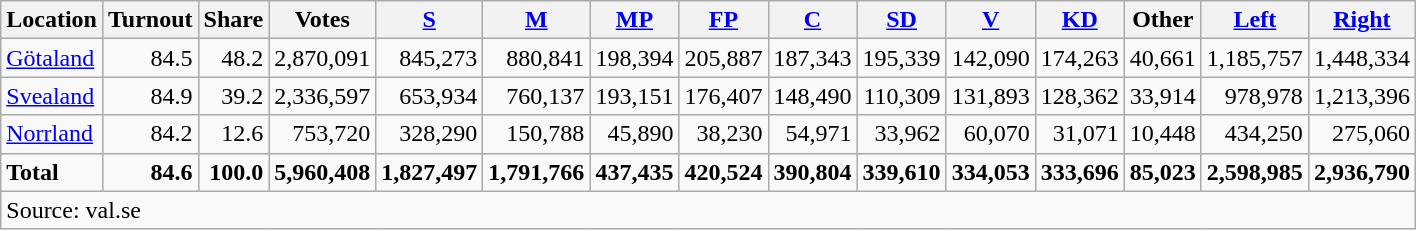<table class="wikitable sortable" style=text-align:right>
<tr>
<th>Location</th>
<th>Turnout</th>
<th>Share</th>
<th>Votes</th>
<th><a href='#'>S</a></th>
<th><a href='#'>M</a></th>
<th><a href='#'>MP</a></th>
<th><a href='#'>FP</a></th>
<th><a href='#'>C</a></th>
<th><a href='#'>SD</a></th>
<th><a href='#'>V</a></th>
<th><a href='#'>KD</a></th>
<th>Other</th>
<th><a href='#'>Left</a></th>
<th><a href='#'>Right</a></th>
</tr>
<tr>
<td align=left><a href='#'>Götaland</a></td>
<td>84.5</td>
<td>48.2</td>
<td>2,870,091</td>
<td>845,273</td>
<td>880,841</td>
<td>198,394</td>
<td>205,887</td>
<td>187,343</td>
<td>195,339</td>
<td>142,090</td>
<td>174,263</td>
<td>40,661</td>
<td>1,185,757</td>
<td>1,448,334</td>
</tr>
<tr>
<td align=left><a href='#'>Svealand</a></td>
<td>84.9</td>
<td>39.2</td>
<td>2,336,597</td>
<td>653,934</td>
<td>760,137</td>
<td>193,151</td>
<td>176,407</td>
<td>148,490</td>
<td>110,309</td>
<td>131,893</td>
<td>128,362</td>
<td>33,914</td>
<td>978,978</td>
<td>1,213,396</td>
</tr>
<tr>
<td align=left><a href='#'>Norrland</a></td>
<td>84.2</td>
<td>12.6</td>
<td>753,720</td>
<td>328,290</td>
<td>150,788</td>
<td>45,890</td>
<td>38,230</td>
<td>54,971</td>
<td>33,962</td>
<td>60,070</td>
<td>31,071</td>
<td>10,448</td>
<td>434,250</td>
<td>275,060</td>
</tr>
<tr>
<td align=left><strong>Total</strong></td>
<td><strong>84.6</strong></td>
<td><strong>100.0</strong></td>
<td><strong>5,960,408</strong></td>
<td><strong>1,827,497</strong></td>
<td><strong>1,791,766</strong></td>
<td><strong>437,435</strong></td>
<td><strong>420,524</strong></td>
<td><strong>390,804</strong></td>
<td><strong>339,610</strong></td>
<td><strong>334,053</strong></td>
<td><strong>333,696</strong></td>
<td><strong>85,023</strong></td>
<td><strong>2,598,985</strong></td>
<td><strong>2,936,790</strong></td>
</tr>
<tr>
<td align=left colspan=15>Source: val.se </td>
</tr>
</table>
